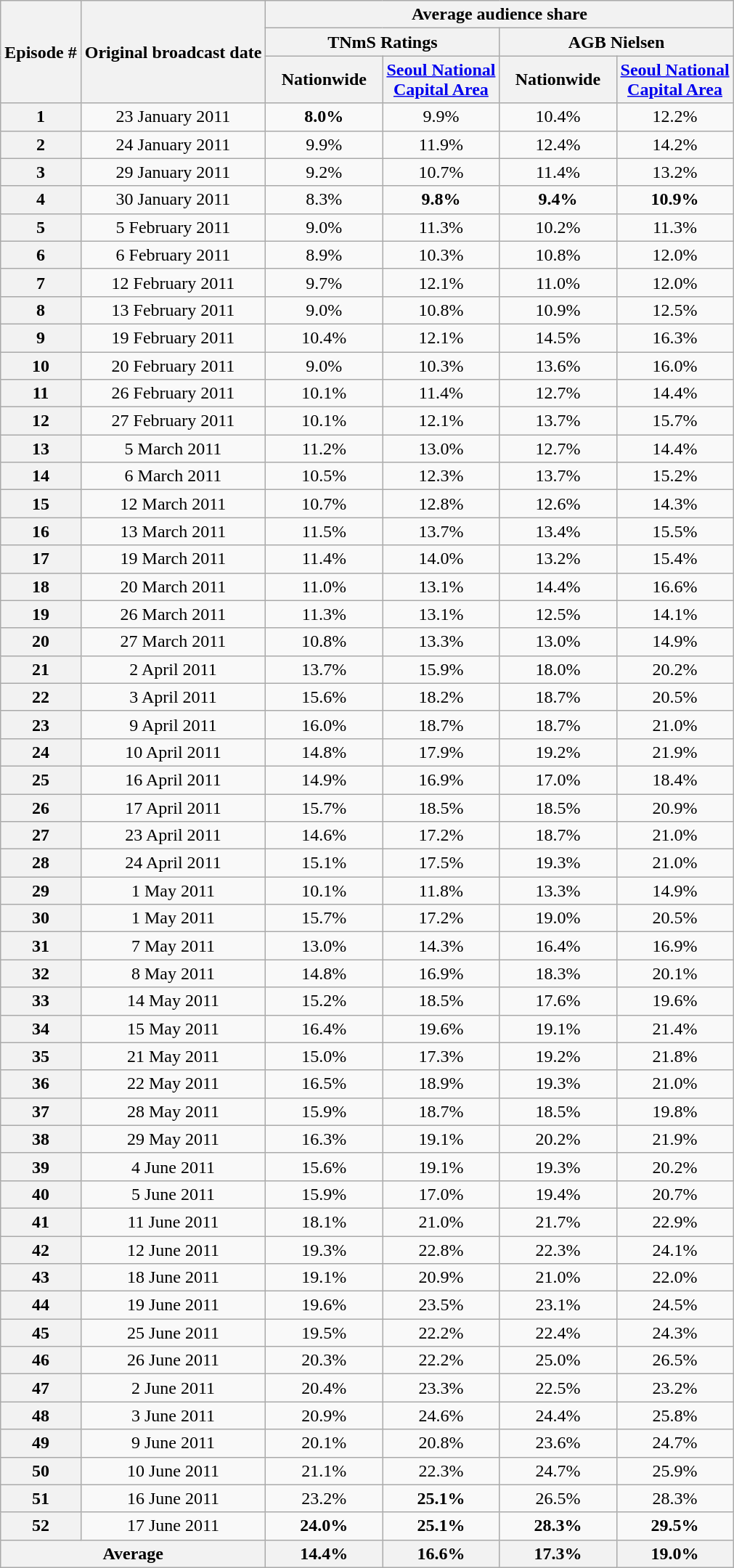<table class=wikitable style="text-align:center">
<tr>
<th rowspan="3">Episode #</th>
<th rowspan="3">Original broadcast date</th>
<th colspan="4">Average audience share</th>
</tr>
<tr>
<th colspan="2">TNmS Ratings</th>
<th colspan="2">AGB Nielsen</th>
</tr>
<tr>
<th width=100>Nationwide</th>
<th width=100><a href='#'>Seoul National Capital Area</a></th>
<th width=100>Nationwide</th>
<th width=100><a href='#'>Seoul National Capital Area</a></th>
</tr>
<tr>
<th>1</th>
<td>23 January 2011</td>
<td><span><strong>8.0%</strong></span></td>
<td>9.9%</td>
<td>10.4%</td>
<td>12.2%</td>
</tr>
<tr>
<th>2</th>
<td>24 January 2011</td>
<td>9.9%</td>
<td>11.9%</td>
<td>12.4%</td>
<td>14.2%</td>
</tr>
<tr>
<th>3</th>
<td>29 January 2011</td>
<td>9.2%</td>
<td>10.7%</td>
<td>11.4%</td>
<td>13.2%</td>
</tr>
<tr>
<th>4</th>
<td>30 January 2011</td>
<td>8.3%</td>
<td><span><strong>9.8%</strong></span></td>
<td><span><strong>9.4%</strong></span></td>
<td><span><strong>10.9%</strong></span></td>
</tr>
<tr>
<th>5</th>
<td>5 February 2011</td>
<td>9.0%</td>
<td>11.3%</td>
<td>10.2%</td>
<td>11.3%</td>
</tr>
<tr>
<th>6</th>
<td>6 February 2011</td>
<td>8.9%</td>
<td>10.3%</td>
<td>10.8%</td>
<td>12.0%</td>
</tr>
<tr>
<th>7</th>
<td>12 February 2011</td>
<td>9.7%</td>
<td>12.1%</td>
<td>11.0%</td>
<td>12.0%</td>
</tr>
<tr>
<th>8</th>
<td>13 February 2011</td>
<td>9.0%</td>
<td>10.8%</td>
<td>10.9%</td>
<td>12.5%</td>
</tr>
<tr>
<th>9</th>
<td>19 February 2011</td>
<td>10.4%</td>
<td>12.1%</td>
<td>14.5%</td>
<td>16.3%</td>
</tr>
<tr>
<th>10</th>
<td>20 February 2011</td>
<td>9.0%</td>
<td>10.3%</td>
<td>13.6%</td>
<td>16.0%</td>
</tr>
<tr>
<th>11</th>
<td>26 February 2011</td>
<td>10.1%</td>
<td>11.4%</td>
<td>12.7%</td>
<td>14.4%</td>
</tr>
<tr>
<th>12</th>
<td>27 February 2011</td>
<td>10.1%</td>
<td>12.1%</td>
<td>13.7%</td>
<td>15.7%</td>
</tr>
<tr>
<th>13</th>
<td>5 March 2011</td>
<td>11.2%</td>
<td>13.0%</td>
<td>12.7%</td>
<td>14.4%</td>
</tr>
<tr>
<th>14</th>
<td>6 March 2011</td>
<td>10.5%</td>
<td>12.3%</td>
<td>13.7%</td>
<td>15.2%</td>
</tr>
<tr>
<th>15</th>
<td>12 March 2011</td>
<td>10.7%</td>
<td>12.8%</td>
<td>12.6%</td>
<td>14.3%</td>
</tr>
<tr>
<th>16</th>
<td>13 March 2011</td>
<td>11.5%</td>
<td>13.7%</td>
<td>13.4%</td>
<td>15.5%</td>
</tr>
<tr>
<th>17</th>
<td>19 March 2011</td>
<td>11.4%</td>
<td>14.0%</td>
<td>13.2%</td>
<td>15.4%</td>
</tr>
<tr>
<th>18</th>
<td>20 March 2011</td>
<td>11.0%</td>
<td>13.1%</td>
<td>14.4%</td>
<td>16.6%</td>
</tr>
<tr>
<th>19</th>
<td>26 March 2011</td>
<td>11.3%</td>
<td>13.1%</td>
<td>12.5%</td>
<td>14.1%</td>
</tr>
<tr>
<th>20</th>
<td>27 March 2011</td>
<td>10.8%</td>
<td>13.3%</td>
<td>13.0%</td>
<td>14.9%</td>
</tr>
<tr>
<th>21</th>
<td>2 April 2011</td>
<td>13.7%</td>
<td>15.9%</td>
<td>18.0%</td>
<td>20.2%</td>
</tr>
<tr>
<th>22</th>
<td>3 April 2011</td>
<td>15.6%</td>
<td>18.2%</td>
<td>18.7%</td>
<td>20.5%</td>
</tr>
<tr>
<th>23</th>
<td>9 April 2011</td>
<td>16.0%</td>
<td>18.7%</td>
<td>18.7%</td>
<td>21.0%</td>
</tr>
<tr>
<th>24</th>
<td>10 April 2011</td>
<td>14.8%</td>
<td>17.9%</td>
<td>19.2%</td>
<td>21.9%</td>
</tr>
<tr>
<th>25</th>
<td>16 April 2011</td>
<td>14.9%</td>
<td>16.9%</td>
<td>17.0%</td>
<td>18.4%</td>
</tr>
<tr>
<th>26</th>
<td>17 April 2011</td>
<td>15.7%</td>
<td>18.5%</td>
<td>18.5%</td>
<td>20.9%</td>
</tr>
<tr>
<th>27</th>
<td>23 April 2011</td>
<td>14.6%</td>
<td>17.2%</td>
<td>18.7%</td>
<td>21.0%</td>
</tr>
<tr>
<th>28</th>
<td>24 April 2011</td>
<td>15.1%</td>
<td>17.5%</td>
<td>19.3%</td>
<td>21.0%</td>
</tr>
<tr>
<th>29</th>
<td>1 May 2011</td>
<td>10.1%</td>
<td>11.8%</td>
<td>13.3%</td>
<td>14.9%</td>
</tr>
<tr>
<th>30</th>
<td>1 May 2011</td>
<td>15.7%</td>
<td>17.2%</td>
<td>19.0%</td>
<td>20.5%</td>
</tr>
<tr>
<th>31</th>
<td>7 May 2011</td>
<td>13.0%</td>
<td>14.3%</td>
<td>16.4%</td>
<td>16.9%</td>
</tr>
<tr>
<th>32</th>
<td>8 May 2011</td>
<td>14.8%</td>
<td>16.9%</td>
<td>18.3%</td>
<td>20.1%</td>
</tr>
<tr>
<th>33</th>
<td>14 May 2011</td>
<td>15.2%</td>
<td>18.5%</td>
<td>17.6%</td>
<td>19.6%</td>
</tr>
<tr>
<th>34</th>
<td>15 May 2011</td>
<td>16.4%</td>
<td>19.6%</td>
<td>19.1%</td>
<td>21.4%</td>
</tr>
<tr>
<th>35</th>
<td>21 May 2011</td>
<td>15.0%</td>
<td>17.3%</td>
<td>19.2%</td>
<td>21.8%</td>
</tr>
<tr>
<th>36</th>
<td>22 May 2011</td>
<td>16.5%</td>
<td>18.9%</td>
<td>19.3%</td>
<td>21.0%</td>
</tr>
<tr>
<th>37</th>
<td>28 May 2011</td>
<td>15.9%</td>
<td>18.7%</td>
<td>18.5%</td>
<td>19.8%</td>
</tr>
<tr>
<th>38</th>
<td>29 May 2011</td>
<td>16.3%</td>
<td>19.1%</td>
<td>20.2%</td>
<td>21.9%</td>
</tr>
<tr>
<th>39</th>
<td>4 June 2011</td>
<td>15.6%</td>
<td>19.1%</td>
<td>19.3%</td>
<td>20.2%</td>
</tr>
<tr>
<th>40</th>
<td>5 June 2011</td>
<td>15.9%</td>
<td>17.0%</td>
<td>19.4%</td>
<td>20.7%</td>
</tr>
<tr>
<th>41</th>
<td>11 June 2011</td>
<td>18.1%</td>
<td>21.0%</td>
<td>21.7%</td>
<td>22.9%</td>
</tr>
<tr>
<th>42</th>
<td>12 June 2011</td>
<td>19.3%</td>
<td>22.8%</td>
<td>22.3%</td>
<td>24.1%</td>
</tr>
<tr>
<th>43</th>
<td>18 June 2011</td>
<td>19.1%</td>
<td>20.9%</td>
<td>21.0%</td>
<td>22.0%</td>
</tr>
<tr>
<th>44</th>
<td>19 June 2011</td>
<td>19.6%</td>
<td>23.5%</td>
<td>23.1%</td>
<td>24.5%</td>
</tr>
<tr>
<th>45</th>
<td>25 June 2011</td>
<td>19.5%</td>
<td>22.2%</td>
<td>22.4%</td>
<td>24.3%</td>
</tr>
<tr>
<th>46</th>
<td>26 June 2011</td>
<td>20.3%</td>
<td>22.2%</td>
<td>25.0%</td>
<td>26.5%</td>
</tr>
<tr>
<th>47</th>
<td>2 June 2011</td>
<td>20.4%</td>
<td>23.3%</td>
<td>22.5%</td>
<td>23.2%</td>
</tr>
<tr>
<th>48</th>
<td>3 June 2011</td>
<td>20.9%</td>
<td>24.6%</td>
<td>24.4%</td>
<td>25.8%</td>
</tr>
<tr>
<th>49</th>
<td>9 June 2011</td>
<td>20.1%</td>
<td>20.8%</td>
<td>23.6%</td>
<td>24.7%</td>
</tr>
<tr>
<th>50</th>
<td>10 June 2011</td>
<td>21.1%</td>
<td>22.3%</td>
<td>24.7%</td>
<td>25.9%</td>
</tr>
<tr>
<th>51</th>
<td>16 June 2011</td>
<td>23.2%</td>
<td><span><strong>25.1%</strong></span></td>
<td>26.5%</td>
<td>28.3%</td>
</tr>
<tr>
<th>52</th>
<td>17 June 2011</td>
<td><span><strong>24.0%</strong></span></td>
<td><span><strong>25.1%</strong></span></td>
<td><span><strong>28.3%</strong></span></td>
<td><span><strong>29.5%</strong></span></td>
</tr>
<tr>
<th colspan=2>Average</th>
<th>14.4%</th>
<th>16.6%</th>
<th>17.3%</th>
<th>19.0%</th>
</tr>
</table>
